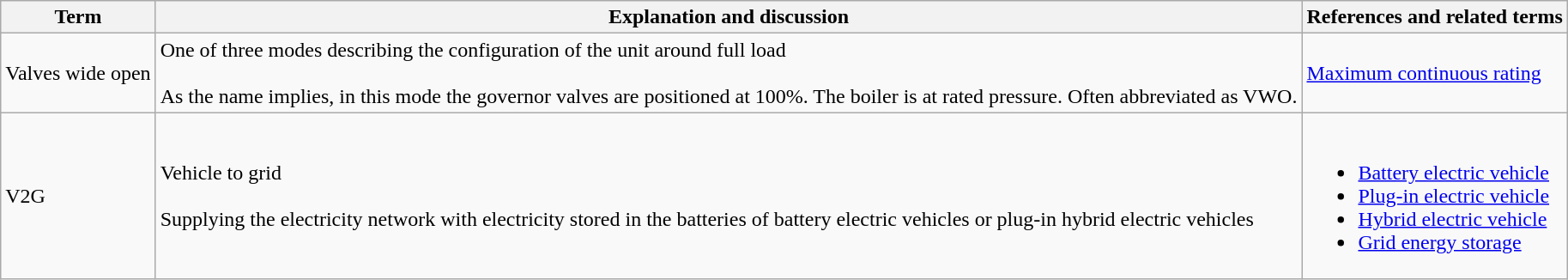<table class="wikitable">
<tr>
<th>Term</th>
<th>Explanation and discussion</th>
<th>References and related terms</th>
</tr>
<tr>
<td>Valves wide open</td>
<td>One of three modes describing the configuration of the unit around full load<br><br>As the name implies, in this mode the governor valves are positioned at 100%. The boiler is at rated pressure. Often abbreviated as VWO.</td>
<td><a href='#'>Maximum continuous rating</a></td>
</tr>
<tr>
<td>V2G</td>
<td>Vehicle to grid<br><br>Supplying the electricity network with electricity stored in the batteries of battery electric vehicles or plug-in hybrid electric vehicles</td>
<td><br><ul><li><a href='#'>Battery electric vehicle</a></li><li><a href='#'>Plug-in electric vehicle</a></li><li><a href='#'>Hybrid electric vehicle</a></li><li><a href='#'>Grid energy storage</a></li></ul></td>
</tr>
</table>
